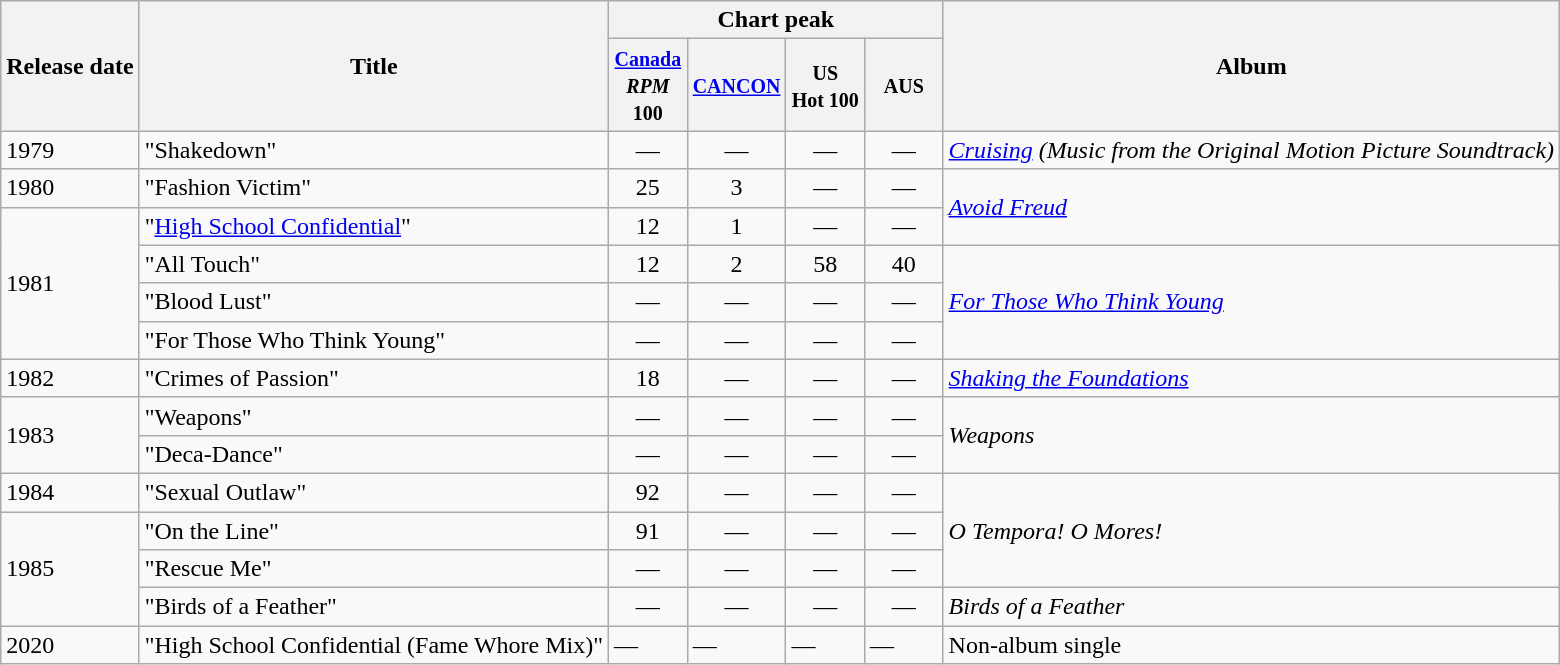<table class="wikitable">
<tr>
<th rowspan="2">Release date</th>
<th rowspan="2">Title</th>
<th colspan="4">Chart peak</th>
<th rowspan="2">Album</th>
</tr>
<tr>
<th style="width:45px;"><small><a href='#'>Canada</a><br> <em>RPM</em> 100</small></th>
<th width="40"><small><a href='#'>CANCON</a></small></th>
<th style="width:45px;"><small>US<br> Hot 100</small></th>
<th style="width:45px;"><small>AUS</small></th>
</tr>
<tr>
<td>1979</td>
<td>"Shakedown"</td>
<td style="text-align:center;">—</td>
<td style="text-align:center;">—</td>
<td style="text-align:center;">—</td>
<td style="text-align:center;">—</td>
<td rowspan="1"><em><a href='#'>Cruising</a> (Music from the Original Motion Picture Soundtrack)</em></td>
</tr>
<tr>
<td>1980</td>
<td>"Fashion Victim"</td>
<td style="text-align:center;">25</td>
<td style="text-align:center;">3</td>
<td style="text-align:center;">—</td>
<td style="text-align:center;">—</td>
<td rowspan="2"><em><a href='#'>Avoid Freud</a></em></td>
</tr>
<tr>
<td rowspan="4">1981</td>
<td>"<a href='#'>High School Confidential</a>"</td>
<td style="text-align:center;">12</td>
<td style="text-align:center;">1</td>
<td style="text-align:center;">—</td>
<td style="text-align:center;">—</td>
</tr>
<tr>
<td>"All Touch"</td>
<td style="text-align:center;">12</td>
<td style="text-align:center;">2</td>
<td style="text-align:center;">58</td>
<td style="text-align:center;">40</td>
<td rowspan="3"><em><a href='#'>For Those Who Think Young</a></em></td>
</tr>
<tr>
<td>"Blood Lust"</td>
<td style="text-align:center;">—</td>
<td style="text-align:center;">—</td>
<td style="text-align:center;">—</td>
<td style="text-align:center;">—</td>
</tr>
<tr>
<td>"For Those Who Think Young"</td>
<td style="text-align:center;">—</td>
<td style="text-align:center;">—</td>
<td style="text-align:center;">—</td>
<td style="text-align:center;">—</td>
</tr>
<tr>
<td>1982</td>
<td>"Crimes of Passion"</td>
<td style="text-align:center;">18</td>
<td style="text-align:center;">—</td>
<td style="text-align:center;">—</td>
<td style="text-align:center;">—</td>
<td><em><a href='#'>Shaking the Foundations</a></em></td>
</tr>
<tr>
<td rowspan="2">1983</td>
<td>"Weapons"</td>
<td style="text-align:center;">—</td>
<td style="text-align:center;">—</td>
<td style="text-align:center;">—</td>
<td style="text-align:center;">—</td>
<td rowspan="2"><em>Weapons</em></td>
</tr>
<tr>
<td>"Deca-Dance"</td>
<td style="text-align:center;">—</td>
<td style="text-align:center;">—</td>
<td style="text-align:center;">—</td>
<td style="text-align:center;">—</td>
</tr>
<tr>
<td>1984</td>
<td>"Sexual Outlaw"</td>
<td style="text-align:center;">92</td>
<td style="text-align:center;">—</td>
<td style="text-align:center;">—</td>
<td style="text-align:center;">—</td>
<td rowspan="3"><em>O Tempora! O Mores!</em></td>
</tr>
<tr>
<td rowspan="3">1985</td>
<td>"On the Line"</td>
<td style="text-align:center;">91</td>
<td style="text-align:center;">—</td>
<td style="text-align:center;">—</td>
<td style="text-align:center;">—</td>
</tr>
<tr>
<td>"Rescue Me"</td>
<td style="text-align:center;">—</td>
<td style="text-align:center;">—</td>
<td style="text-align:center;">—</td>
<td style="text-align:center;">—</td>
</tr>
<tr>
<td>"Birds of a Feather"</td>
<td style="text-align:center;">—</td>
<td style="text-align:center;">—</td>
<td style="text-align:center;">—</td>
<td style="text-align:center;">—</td>
<td><em>Birds of a Feather</em></td>
</tr>
<tr>
<td>2020</td>
<td>"High School Confidential (Fame Whore Mix)"</td>
<td>—</td>
<td>—</td>
<td>—</td>
<td>—</td>
<td>Non-album single</td>
</tr>
</table>
